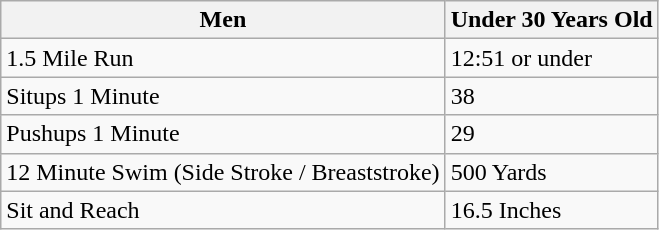<table class="wikitable">
<tr>
<th>Men</th>
<th>Under 30 Years Old</th>
</tr>
<tr>
<td>1.5 Mile Run</td>
<td>12:51 or under</td>
</tr>
<tr>
<td>Situps 1 Minute</td>
<td>38</td>
</tr>
<tr>
<td>Pushups 1 Minute</td>
<td>29</td>
</tr>
<tr>
<td>12 Minute Swim (Side Stroke / Breaststroke)</td>
<td>500 Yards</td>
</tr>
<tr>
<td>Sit and Reach</td>
<td>16.5 Inches</td>
</tr>
</table>
